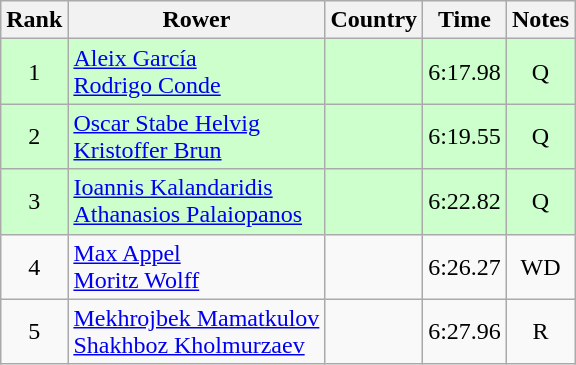<table class="wikitable" style="text-align:center">
<tr>
<th>Rank</th>
<th>Rower</th>
<th>Country</th>
<th>Time</th>
<th>Notes</th>
</tr>
<tr bgcolor=ccffcc>
<td>1</td>
<td align="left"><a href='#'>Aleix García</a><br><a href='#'>Rodrigo Conde</a></td>
<td align="left"></td>
<td>6:17.98</td>
<td>Q</td>
</tr>
<tr bgcolor=ccffcc>
<td>2</td>
<td align="left"><a href='#'>Oscar Stabe Helvig</a><br><a href='#'>Kristoffer Brun</a></td>
<td align="left"></td>
<td>6:19.55</td>
<td>Q</td>
</tr>
<tr bgcolor=ccffcc>
<td>3</td>
<td align="left"><a href='#'>Ioannis Kalandaridis</a><br><a href='#'>Athanasios Palaiopanos</a></td>
<td align="left"></td>
<td>6:22.82</td>
<td>Q</td>
</tr>
<tr>
<td>4</td>
<td align="left"><a href='#'>Max Appel</a><br><a href='#'>Moritz Wolff</a></td>
<td align="left"></td>
<td>6:26.27</td>
<td>WD</td>
</tr>
<tr>
<td>5</td>
<td align="left"><a href='#'>Mekhrojbek Mamatkulov</a><br><a href='#'>Shakhboz Kholmurzaev</a></td>
<td align="left"></td>
<td>6:27.96</td>
<td>R</td>
</tr>
</table>
